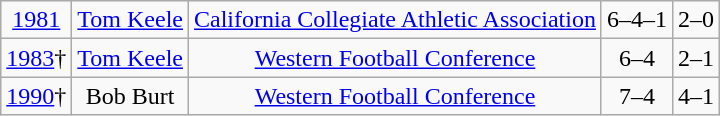<table class="wikitable" style="text-align:center;">
<tr style="text-align:center;">
<td><a href='#'>1981</a></td>
<td><a href='#'>Tom Keele</a></td>
<td><a href='#'>California Collegiate Athletic Association</a></td>
<td>6–4–1</td>
<td>2–0</td>
</tr>
<tr>
<td><a href='#'>1983</a>†</td>
<td><a href='#'>Tom Keele</a></td>
<td><a href='#'>Western Football Conference</a></td>
<td>6–4</td>
<td>2–1</td>
</tr>
<tr>
<td><a href='#'>1990</a>†</td>
<td>Bob Burt</td>
<td><a href='#'>Western Football Conference</a></td>
<td>7–4</td>
<td>4–1</td>
</tr>
</table>
